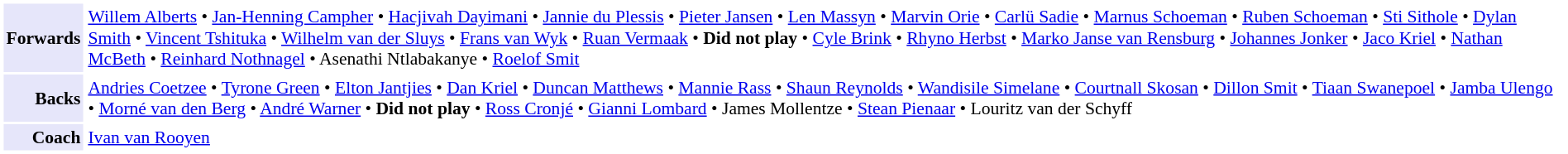<table cellpadding="2" style="border: 1px solid white; font-size:90%;">
<tr>
<td style="text-align:right;" bgcolor="lavender"><strong>Forwards</strong></td>
<td style="text-align:left;"><a href='#'>Willem Alberts</a> • <a href='#'>Jan-Henning Campher</a> • <a href='#'>Hacjivah Dayimani</a> • <a href='#'>Jannie du Plessis</a> • <a href='#'>Pieter Jansen</a> • <a href='#'>Len Massyn</a> • <a href='#'>Marvin Orie</a> • <a href='#'>Carlü Sadie</a> • <a href='#'>Marnus Schoeman</a> • <a href='#'>Ruben Schoeman</a> • <a href='#'>Sti Sithole</a> • <a href='#'>Dylan Smith</a> • <a href='#'>Vincent Tshituka</a> • <a href='#'>Wilhelm van der Sluys</a> • <a href='#'>Frans van Wyk</a> • <a href='#'>Ruan Vermaak</a> • <strong>Did not play</strong> • <a href='#'>Cyle Brink</a> • <a href='#'>Rhyno Herbst</a> • <a href='#'>Marko Janse van Rensburg</a> • <a href='#'>Johannes Jonker</a> • <a href='#'>Jaco Kriel</a> • <a href='#'>Nathan McBeth</a> • <a href='#'>Reinhard Nothnagel</a> • Asenathi Ntlabakanye • <a href='#'>Roelof Smit</a></td>
</tr>
<tr>
<td style="text-align:right;" bgcolor="lavender"><strong>Backs</strong></td>
<td style="text-align:left;"><a href='#'>Andries Coetzee</a> • <a href='#'>Tyrone Green</a> • <a href='#'>Elton Jantjies</a> • <a href='#'>Dan Kriel</a> • <a href='#'>Duncan Matthews</a> • <a href='#'>Mannie Rass</a> • <a href='#'>Shaun Reynolds</a> • <a href='#'>Wandisile Simelane</a> • <a href='#'>Courtnall Skosan</a> • <a href='#'>Dillon Smit</a> • <a href='#'>Tiaan Swanepoel</a> • <a href='#'>Jamba Ulengo</a> • <a href='#'>Morné van den Berg</a> • <a href='#'>André Warner</a> • <strong>Did not play</strong> • <a href='#'>Ross Cronjé</a> • <a href='#'>Gianni Lombard</a> • James Mollentze • <a href='#'>Stean Pienaar</a> • Louritz van der Schyff</td>
</tr>
<tr>
<td style="text-align:right;" bgcolor="lavender"><strong>Coach</strong></td>
<td style="text-align:left;"><a href='#'>Ivan van Rooyen</a></td>
</tr>
</table>
